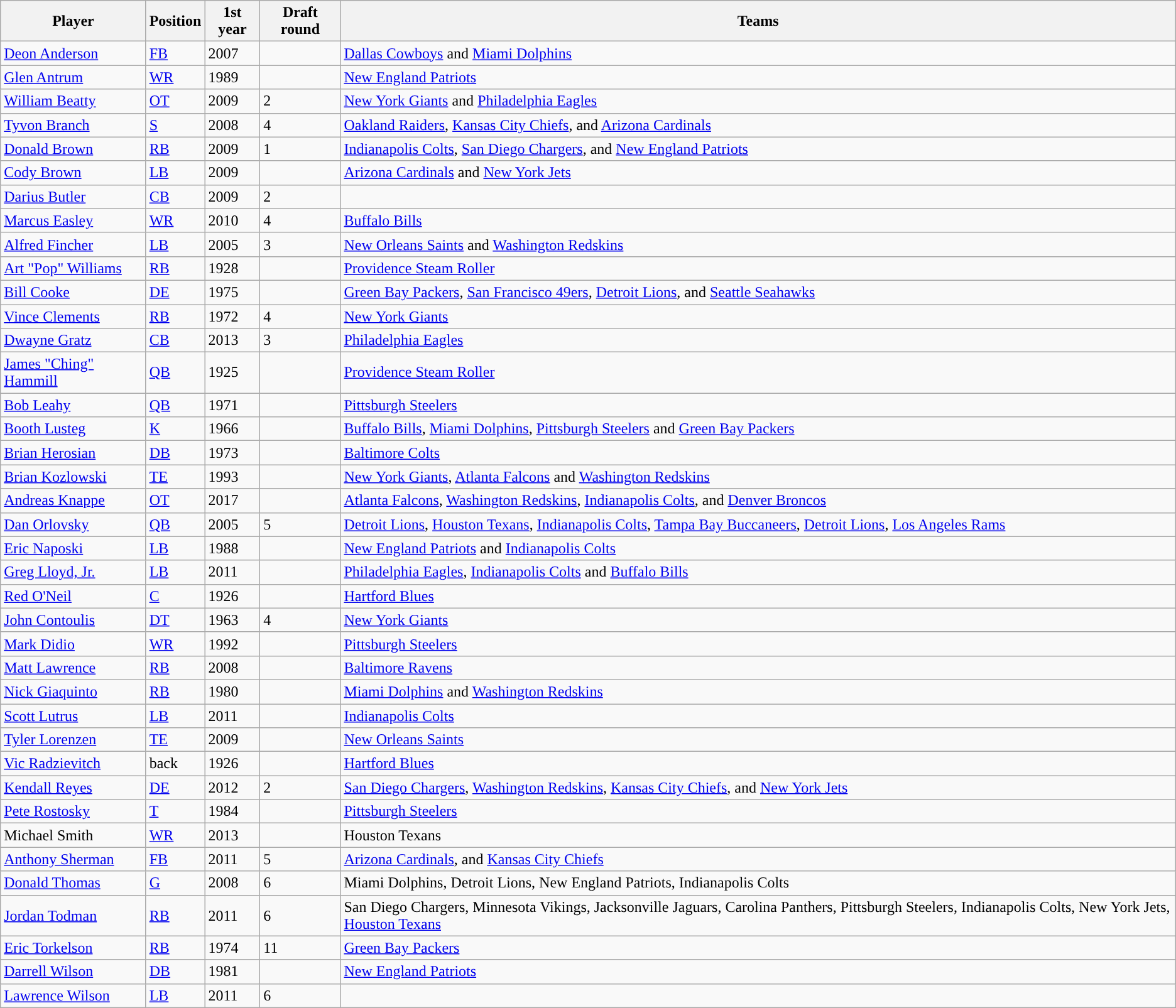<table class="wikitable">
<tr>
<th>Player</th>
<th>Position</th>
<th>1st year</th>
<th>Draft round</th>
<th>Teams</th>
</tr>
<tr>
<td><a href='#'>Deon Anderson</a></td>
<td><a href='#'>FB</a></td>
<td>2007</td>
<td></td>
<td><a href='#'>Dallas Cowboys</a> and <a href='#'>Miami Dolphins</a></td>
</tr>
<tr>
<td><a href='#'>Glen Antrum</a></td>
<td><a href='#'>WR</a></td>
<td>1989</td>
<td></td>
<td><a href='#'>New England Patriots</a></td>
</tr>
<tr>
<td><a href='#'>William Beatty</a></td>
<td><a href='#'>OT</a></td>
<td>2009</td>
<td>2</td>
<td><a href='#'>New York Giants</a> and <a href='#'>Philadelphia Eagles</a></td>
</tr>
<tr>
<td><a href='#'>Tyvon Branch</a></td>
<td><a href='#'>S</a></td>
<td>2008</td>
<td>4</td>
<td><a href='#'>Oakland Raiders</a>, <a href='#'>Kansas City Chiefs</a>, and <a href='#'>Arizona Cardinals</a></td>
</tr>
<tr>
<td><a href='#'>Donald Brown</a></td>
<td><a href='#'>RB</a></td>
<td>2009</td>
<td>1</td>
<td><a href='#'>Indianapolis Colts</a>, <a href='#'>San Diego Chargers</a>, and <a href='#'>New England Patriots</a></td>
</tr>
<tr>
<td><a href='#'>Cody Brown</a></td>
<td><a href='#'>LB</a></td>
<td>2009</td>
<td></td>
<td><a href='#'>Arizona Cardinals</a> and <a href='#'>New York Jets</a></td>
</tr>
<tr>
<td><a href='#'>Darius Butler</a></td>
<td><a href='#'>CB</a></td>
<td>2009</td>
<td>2</td>
</tr>
<tr>
<td><a href='#'>Marcus Easley</a></td>
<td><a href='#'>WR</a></td>
<td>2010</td>
<td>4</td>
<td><a href='#'>Buffalo Bills</a></td>
</tr>
<tr>
<td><a href='#'>Alfred Fincher</a></td>
<td><a href='#'>LB</a></td>
<td>2005</td>
<td>3</td>
<td><a href='#'>New Orleans Saints</a> and <a href='#'>Washington Redskins</a></td>
</tr>
<tr>
<td><a href='#'>Art "Pop" Williams</a></td>
<td><a href='#'>RB</a></td>
<td>1928</td>
<td></td>
<td><a href='#'>Providence Steam Roller</a></td>
</tr>
<tr>
<td><a href='#'>Bill Cooke</a></td>
<td><a href='#'>DE</a></td>
<td>1975</td>
<td></td>
<td><a href='#'>Green Bay Packers</a>, <a href='#'>San Francisco 49ers</a>, <a href='#'>Detroit Lions</a>, and <a href='#'>Seattle Seahawks</a></td>
</tr>
<tr>
<td><a href='#'>Vince Clements</a></td>
<td><a href='#'>RB</a></td>
<td>1972</td>
<td>4</td>
<td><a href='#'>New York Giants</a></td>
</tr>
<tr>
<td><a href='#'>Dwayne Gratz</a></td>
<td><a href='#'>CB</a></td>
<td>2013</td>
<td>3</td>
<td><a href='#'>Philadelphia Eagles</a></td>
</tr>
<tr>
<td><a href='#'>James "Ching" Hammill</a></td>
<td><a href='#'>QB</a></td>
<td>1925</td>
<td></td>
<td><a href='#'>Providence Steam Roller</a></td>
</tr>
<tr>
<td><a href='#'>Bob Leahy</a></td>
<td><a href='#'>QB</a></td>
<td>1971</td>
<td></td>
<td><a href='#'>Pittsburgh Steelers</a></td>
</tr>
<tr>
<td><a href='#'>Booth Lusteg</a></td>
<td><a href='#'>K</a></td>
<td>1966</td>
<td></td>
<td><a href='#'>Buffalo Bills</a>, <a href='#'>Miami Dolphins</a>, <a href='#'>Pittsburgh Steelers</a> and <a href='#'>Green Bay Packers</a></td>
</tr>
<tr>
<td><a href='#'>Brian Herosian</a></td>
<td><a href='#'>DB</a></td>
<td>1973</td>
<td></td>
<td><a href='#'>Baltimore Colts</a></td>
</tr>
<tr>
<td><a href='#'>Brian Kozlowski</a></td>
<td><a href='#'>TE</a></td>
<td>1993</td>
<td></td>
<td><a href='#'>New York Giants</a>, <a href='#'>Atlanta Falcons</a> and <a href='#'>Washington Redskins</a></td>
</tr>
<tr>
<td><a href='#'>Andreas Knappe</a></td>
<td><a href='#'>OT</a></td>
<td>2017</td>
<td></td>
<td><a href='#'>Atlanta Falcons</a>, <a href='#'>Washington Redskins</a>, <a href='#'>Indianapolis Colts</a>, and <a href='#'>Denver Broncos</a></td>
</tr>
<tr>
<td><a href='#'>Dan Orlovsky</a></td>
<td><a href='#'>QB</a></td>
<td>2005</td>
<td>5</td>
<td><a href='#'>Detroit Lions</a>, <a href='#'>Houston Texans</a>, <a href='#'>Indianapolis Colts</a>, <a href='#'>Tampa Bay Buccaneers</a>, <a href='#'>Detroit Lions</a>, <a href='#'>Los Angeles Rams</a></td>
</tr>
<tr>
<td><a href='#'>Eric Naposki</a></td>
<td><a href='#'>LB</a></td>
<td>1988</td>
<td></td>
<td><a href='#'>New England Patriots</a> and <a href='#'>Indianapolis Colts</a></td>
</tr>
<tr>
<td><a href='#'>Greg Lloyd, Jr.</a></td>
<td><a href='#'>LB</a></td>
<td>2011</td>
<td></td>
<td><a href='#'>Philadelphia Eagles</a>, <a href='#'>Indianapolis Colts</a> and <a href='#'>Buffalo Bills</a></td>
</tr>
<tr>
<td><a href='#'>Red O'Neil</a></td>
<td><a href='#'>C</a></td>
<td>1926</td>
<td></td>
<td><a href='#'>Hartford Blues</a></td>
</tr>
<tr>
<td><a href='#'>John Contoulis</a></td>
<td><a href='#'>DT</a></td>
<td>1963</td>
<td>4</td>
<td><a href='#'>New York Giants</a></td>
</tr>
<tr>
<td><a href='#'>Mark Didio</a></td>
<td><a href='#'>WR</a></td>
<td>1992</td>
<td></td>
<td><a href='#'>Pittsburgh Steelers</a></td>
</tr>
<tr>
<td><a href='#'>Matt Lawrence</a></td>
<td><a href='#'>RB</a></td>
<td>2008</td>
<td></td>
<td><a href='#'>Baltimore Ravens</a></td>
</tr>
<tr>
<td><a href='#'>Nick Giaquinto</a></td>
<td><a href='#'>RB</a></td>
<td>1980</td>
<td></td>
<td><a href='#'>Miami Dolphins</a> and <a href='#'>Washington Redskins</a></td>
</tr>
<tr>
<td><a href='#'>Scott Lutrus</a></td>
<td><a href='#'>LB</a></td>
<td>2011</td>
<td></td>
<td><a href='#'>Indianapolis Colts</a></td>
</tr>
<tr>
<td><a href='#'>Tyler Lorenzen</a></td>
<td><a href='#'>TE</a></td>
<td>2009</td>
<td></td>
<td><a href='#'>New Orleans Saints</a></td>
</tr>
<tr>
<td><a href='#'>Vic Radzievitch</a>  </td>
<td>back</td>
<td>1926</td>
<td></td>
<td><a href='#'>Hartford Blues</a></td>
</tr>
<tr>
<td><a href='#'>Kendall Reyes</a></td>
<td><a href='#'>DE</a></td>
<td>2012</td>
<td>2</td>
<td><a href='#'>San Diego Chargers</a>, <a href='#'>Washington Redskins</a>, <a href='#'>Kansas City Chiefs</a>, and <a href='#'>New York Jets</a></td>
</tr>
<tr>
<td><a href='#'>Pete Rostosky</a></td>
<td><a href='#'>T</a></td>
<td>1984</td>
<td></td>
<td><a href='#'>Pittsburgh Steelers</a></td>
</tr>
<tr>
<td>Michael Smith</td>
<td><a href='#'>WR</a></td>
<td>2013</td>
<td></td>
<td>Houston Texans</td>
</tr>
<tr>
<td><a href='#'>Anthony Sherman</a></td>
<td><a href='#'>FB</a></td>
<td>2011</td>
<td>5</td>
<td><a href='#'>Arizona Cardinals</a>, and <a href='#'>Kansas City Chiefs</a></td>
</tr>
<tr>
<td><a href='#'>Donald Thomas</a></td>
<td><a href='#'>G</a></td>
<td>2008</td>
<td>6</td>
<td>Miami Dolphins, Detroit Lions, New England Patriots, Indianapolis Colts</td>
</tr>
<tr>
<td><a href='#'>Jordan Todman</a></td>
<td><a href='#'>RB</a></td>
<td>2011</td>
<td>6</td>
<td>San Diego Chargers, Minnesota Vikings, Jacksonville Jaguars, Carolina Panthers, Pittsburgh Steelers, Indianapolis Colts, New York Jets, <a href='#'>Houston Texans</a></td>
</tr>
<tr>
<td><a href='#'>Eric Torkelson</a></td>
<td><a href='#'>RB</a></td>
<td>1974</td>
<td>11</td>
<td><a href='#'>Green Bay Packers</a></td>
</tr>
<tr>
<td><a href='#'>Darrell Wilson</a></td>
<td><a href='#'>DB</a></td>
<td>1981</td>
<td></td>
<td><a href='#'>New England Patriots</a></td>
</tr>
<tr>
<td><a href='#'>Lawrence Wilson</a></td>
<td><a href='#'>LB</a></td>
<td>2011</td>
<td>6</td>
<td></td>
</tr>
</table>
